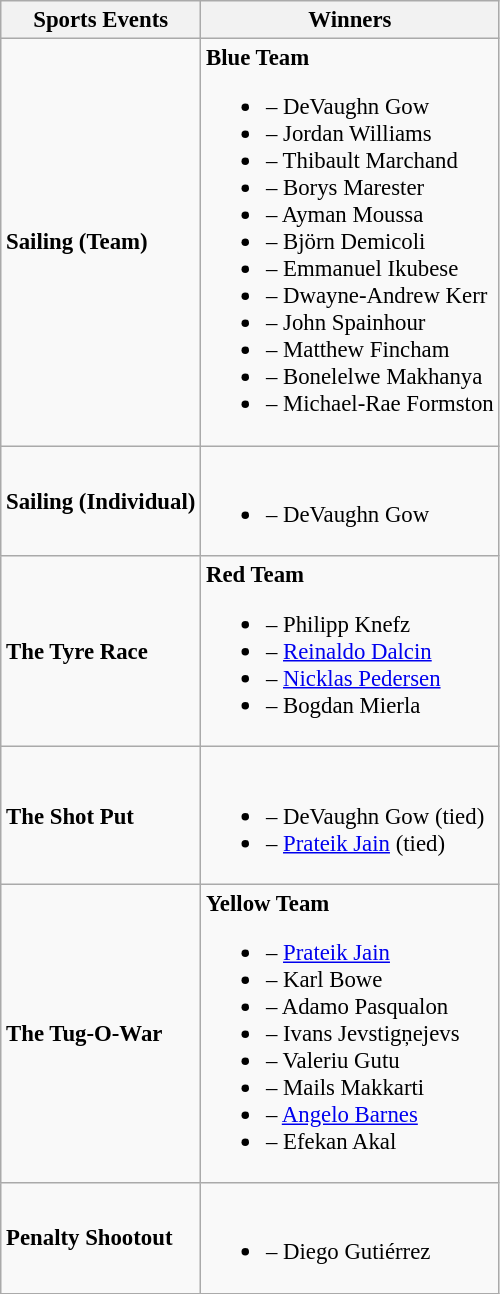<table class="wikitable sortable" style="font-size:95%;">
<tr>
<th>Sports Events</th>
<th>Winners</th>
</tr>
<tr>
<td><strong>Sailing (Team)</strong></td>
<td><strong>Blue Team</strong><br><ul><li><strong></strong> – DeVaughn Gow</li><li><strong></strong> – Jordan Williams</li><li><strong></strong> – Thibault Marchand</li><li><strong></strong> – Borys Marester</li><li><strong></strong> – Ayman Moussa</li><li><strong></strong> – Björn Demicoli</li><li><strong></strong> – Emmanuel Ikubese</li><li><strong></strong> – Dwayne-Andrew Kerr</li><li><strong></strong> – John Spainhour</li><li><strong></strong> – Matthew Fincham</li><li><strong></strong> – Bonelelwe Makhanya</li><li><strong></strong> – Michael-Rae Formston</li></ul></td>
</tr>
<tr>
<td><strong>Sailing (Individual)</strong></td>
<td><br><ul><li><strong></strong> – DeVaughn Gow</li></ul></td>
</tr>
<tr>
<td><strong>The Tyre Race</strong></td>
<td><strong>Red Team</strong><br><ul><li><strong></strong> – Philipp Knefz</li><li><strong></strong> – <a href='#'>Reinaldo Dalcin</a></li><li><strong></strong> – <a href='#'>Nicklas Pedersen</a></li><li><strong></strong> – Bogdan Mierla</li></ul></td>
</tr>
<tr>
<td><strong>The Shot Put</strong></td>
<td><br><ul><li><strong></strong> – DeVaughn Gow (tied)</li><li><strong></strong> – <a href='#'>Prateik Jain</a> (tied)</li></ul></td>
</tr>
<tr>
<td><strong>The Tug-O-War</strong></td>
<td><strong>Yellow Team</strong><br><ul><li><strong></strong> – <a href='#'>Prateik Jain</a></li><li><strong></strong> – Karl Bowe</li><li><strong></strong> – Adamo Pasqualon</li><li><strong></strong> – Ivans Jevstigņejevs</li><li><strong></strong> – Valeriu Gutu</li><li><strong></strong> – Mails Makkarti</li><li><strong></strong> – <a href='#'>Angelo Barnes</a></li><li><strong></strong> – Efekan Akal</li></ul></td>
</tr>
<tr>
<td><strong>Penalty Shootout</strong></td>
<td><br><ul><li><strong></strong> – Diego Gutiérrez</li></ul></td>
</tr>
</table>
